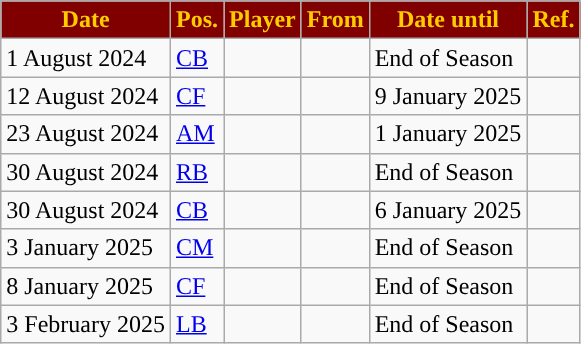<table class="wikitable plainrowheaders sortable">
<tr>
<th style="color:#FFCC00; background:#800000; ">Date</th>
<th style="color:#FFCC00; background:#800000; ">Pos.</th>
<th style="color:#FFCC00; background:#800000; ">Player</th>
<th style="color:#FFCC00; background:#800000; ">From</th>
<th style="color:#FFCC00; background:#800000; ">Date until</th>
<th style="color:#FFCC00; background:#800000; ">Ref.</th>
</tr>
<tr>
<td>1 August 2024</td>
<td><a href='#'>CB</a></td>
<td></td>
<td></td>
<td>End of Season</td>
<td></td>
</tr>
<tr>
<td>12 August 2024</td>
<td><a href='#'>CF</a></td>
<td></td>
<td></td>
<td>9 January 2025</td>
<td></td>
</tr>
<tr>
<td>23 August 2024</td>
<td><a href='#'>AM</a></td>
<td></td>
<td></td>
<td>1 January 2025</td>
<td></td>
</tr>
<tr>
<td>30 August 2024</td>
<td><a href='#'>RB</a></td>
<td></td>
<td></td>
<td>End of Season</td>
<td></td>
</tr>
<tr>
<td>30 August 2024</td>
<td><a href='#'>CB</a></td>
<td></td>
<td></td>
<td>6 January 2025</td>
<td></td>
</tr>
<tr>
<td>3 January 2025</td>
<td><a href='#'>CM</a></td>
<td></td>
<td></td>
<td>End of Season</td>
<td></td>
</tr>
<tr>
<td>8 January 2025</td>
<td><a href='#'>CF</a></td>
<td></td>
<td></td>
<td>End of Season</td>
<td></td>
</tr>
<tr>
<td>3 February 2025</td>
<td><a href='#'>LB</a></td>
<td></td>
<td></td>
<td>End of Season</td>
<td></td>
</tr>
</table>
